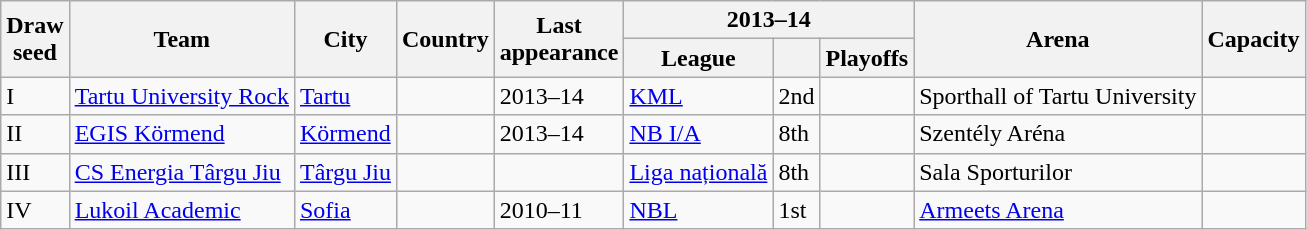<table class="wikitable sortable">
<tr>
<th rowspan=2>Draw <br> seed</th>
<th rowspan=2>Team</th>
<th rowspan=2>City</th>
<th rowspan=2>Country</th>
<th rowspan=2>Last <br> appearance</th>
<th colspan=3>2013–14</th>
<th rowspan=2>Arena</th>
<th rowspan=2>Capacity</th>
</tr>
<tr>
<th>League</th>
<th></th>
<th>Playoffs</th>
</tr>
<tr>
<td><div>I</div></td>
<td><a href='#'>Tartu University Rock</a></td>
<td><a href='#'>Tartu</a></td>
<td></td>
<td><div>2013–14</div></td>
<td><a href='#'>KML</a></td>
<td><div>2nd</div></td>
<td><div></div></td>
<td>Sporthall of Tartu University</td>
<td><div></div></td>
</tr>
<tr>
<td><div>II</div></td>
<td><a href='#'>EGIS Körmend</a></td>
<td><a href='#'>Körmend</a></td>
<td></td>
<td><div>2013–14</div></td>
<td><a href='#'>NB I/A</a></td>
<td><div>8th</div></td>
<td><div></div></td>
<td>Szentély Aréna</td>
<td><div></div></td>
</tr>
<tr>
<td><div>III</div></td>
<td><a href='#'>CS Energia Târgu Jiu</a></td>
<td><a href='#'>Târgu Jiu</a></td>
<td></td>
<td></td>
<td><a href='#'>Liga națională</a></td>
<td><div>8th</div></td>
<td><div></div></td>
<td>Sala Sporturilor</td>
<td><div></div></td>
</tr>
<tr>
<td><div>IV</div></td>
<td><a href='#'>Lukoil Academic</a></td>
<td><a href='#'>Sofia</a></td>
<td></td>
<td><div>2010–11</div></td>
<td><a href='#'>NBL</a></td>
<td><div>1st</div></td>
<td><div></div></td>
<td><a href='#'>Armeets Arena</a></td>
<td><div></div></td>
</tr>
</table>
